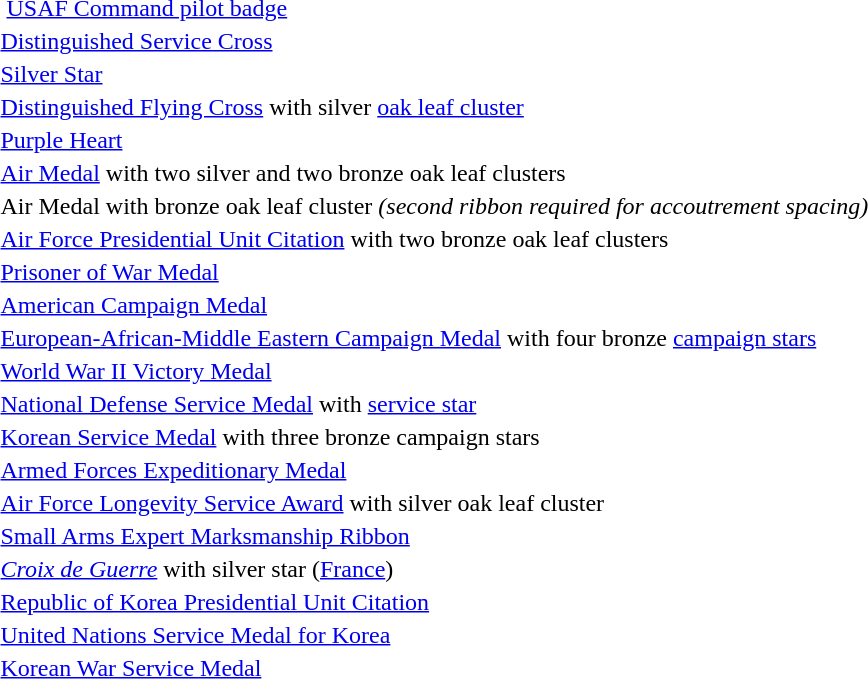<table>
<tr>
<td colspan="2">  <a href='#'>USAF Command pilot badge</a></td>
</tr>
<tr>
<td></td>
<td><a href='#'>Distinguished Service Cross</a></td>
</tr>
<tr>
<td></td>
<td><a href='#'>Silver Star</a></td>
</tr>
<tr>
<td></td>
<td><a href='#'>Distinguished Flying Cross</a> with silver <a href='#'>oak leaf cluster</a></td>
</tr>
<tr>
<td></td>
<td><a href='#'>Purple Heart</a></td>
</tr>
<tr>
<td></td>
<td><a href='#'>Air Medal</a> with two silver and two bronze oak leaf clusters</td>
</tr>
<tr>
<td></td>
<td>Air Medal with bronze oak leaf cluster <em>(second ribbon required for accoutrement spacing)</em></td>
</tr>
<tr>
<td></td>
<td><a href='#'>Air Force Presidential Unit Citation</a> with two bronze oak leaf clusters</td>
</tr>
<tr>
<td></td>
<td><a href='#'>Prisoner of War Medal</a></td>
</tr>
<tr>
<td></td>
<td><a href='#'>American Campaign Medal</a></td>
</tr>
<tr>
<td></td>
<td><a href='#'>European-African-Middle Eastern Campaign Medal</a> with four bronze <a href='#'>campaign stars</a></td>
</tr>
<tr>
<td></td>
<td><a href='#'>World War II Victory Medal</a></td>
</tr>
<tr>
<td></td>
<td><a href='#'>National Defense Service Medal</a> with <a href='#'>service star</a></td>
</tr>
<tr>
<td></td>
<td><a href='#'>Korean Service Medal</a> with three bronze campaign stars</td>
</tr>
<tr>
<td></td>
<td><a href='#'>Armed Forces Expeditionary Medal</a></td>
</tr>
<tr>
<td></td>
<td><a href='#'>Air Force Longevity Service Award</a> with silver oak leaf cluster</td>
</tr>
<tr>
<td></td>
<td><a href='#'>Small Arms Expert Marksmanship Ribbon</a></td>
</tr>
<tr>
<td></td>
<td><em><a href='#'>Croix de Guerre</a></em> with silver star (<a href='#'>France</a>)</td>
</tr>
<tr>
<td></td>
<td><a href='#'>Republic of Korea Presidential Unit Citation</a></td>
</tr>
<tr>
<td></td>
<td><a href='#'>United Nations Service Medal for Korea</a></td>
</tr>
<tr>
<td></td>
<td><a href='#'>Korean War Service Medal</a></td>
</tr>
<tr>
</tr>
</table>
